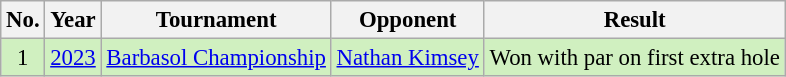<table class="wikitable" style="font-size:95%;">
<tr>
<th>No.</th>
<th>Year</th>
<th>Tournament</th>
<th>Opponent</th>
<th>Result</th>
</tr>
<tr style="background:#D0F0C0;">
<td align=center>1</td>
<td><a href='#'>2023</a></td>
<td><a href='#'>Barbasol Championship</a></td>
<td> <a href='#'>Nathan Kimsey</a></td>
<td>Won with par on first extra hole</td>
</tr>
</table>
